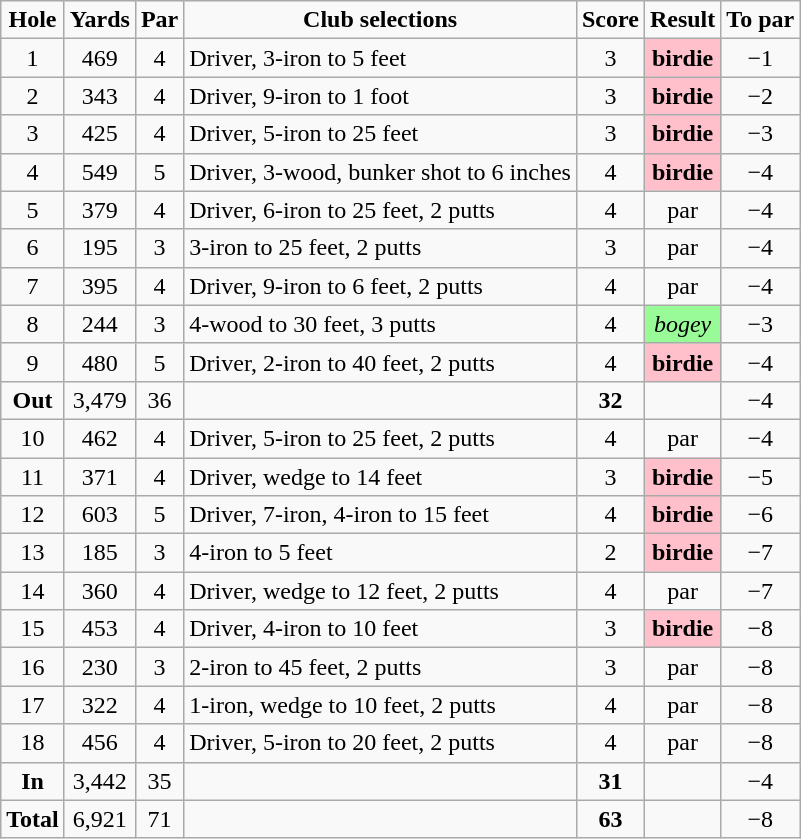<table class="wikitable">
<tr>
<td align=center><strong>Hole</strong></td>
<td><strong>Yards</strong></td>
<td><strong>Par</strong></td>
<td align=center><strong>Club selections</strong></td>
<td><strong>Score</strong></td>
<td><strong>Result</strong></td>
<td><strong> To par</strong></td>
</tr>
<tr>
<td align=center>1</td>
<td align=center>469</td>
<td align=center>4</td>
<td>Driver, 3-iron to 5 feet</td>
<td align=center>3</td>
<td align=center style="background: Pink;"><strong>birdie</strong></td>
<td align=center>−1</td>
</tr>
<tr>
<td align=center>2</td>
<td align=center>343</td>
<td align=center>4</td>
<td>Driver, 9-iron to 1 foot</td>
<td align=center>3</td>
<td align=center style="background: Pink;"><strong>birdie</strong></td>
<td align=center>−2</td>
</tr>
<tr>
<td align=center>3</td>
<td align=center>425</td>
<td align=center>4</td>
<td>Driver, 5-iron to 25 feet</td>
<td align=center>3</td>
<td align=center style="background: Pink;"><strong>birdie</strong></td>
<td align=center>−3</td>
</tr>
<tr>
<td align=center>4</td>
<td align=center>549</td>
<td align=center>5</td>
<td>Driver, 3-wood, bunker shot to 6 inches</td>
<td align=center>4</td>
<td align=center style="background: Pink;"><strong>birdie</strong></td>
<td align=center>−4</td>
</tr>
<tr>
<td align=center>5</td>
<td align=center>379</td>
<td align=center>4</td>
<td>Driver, 6-iron to 25 feet, 2 putts</td>
<td align=center>4</td>
<td align=center>par</td>
<td align=center>−4</td>
</tr>
<tr>
<td align=center>6</td>
<td align=center>195</td>
<td align=center>3</td>
<td>3-iron to 25 feet, 2 putts</td>
<td align=center>3</td>
<td align=center>par</td>
<td align=center>−4</td>
</tr>
<tr>
<td align=center>7</td>
<td align=center>395</td>
<td align=center>4</td>
<td>Driver, 9-iron to 6 feet, 2 putts</td>
<td align=center>4</td>
<td align=center>par</td>
<td align=center>−4</td>
</tr>
<tr>
<td align=center>8</td>
<td align=center>244</td>
<td align=center>3</td>
<td>4-wood to 30 feet, 3 putts</td>
<td align=center>4</td>
<td align=center style="background: PaleGreen;"><em>bogey</em></td>
<td align=center>−3</td>
</tr>
<tr>
<td align=center>9</td>
<td align=center>480</td>
<td align=center>5</td>
<td>Driver, 2-iron to 40 feet, 2 putts</td>
<td align=center>4</td>
<td align=center style="background: Pink;"><strong>birdie</strong></td>
<td align=center>−4</td>
</tr>
<tr>
<td align=center><strong>Out</strong></td>
<td align=center>3,479</td>
<td align=center>36</td>
<td></td>
<td align=center><strong>32</strong></td>
<td></td>
<td align=center>−4</td>
</tr>
<tr>
<td align=center>10</td>
<td align=center>462</td>
<td align=center>4</td>
<td>Driver, 5-iron to 25 feet, 2 putts</td>
<td align=center>4</td>
<td align=center>par</td>
<td align=center>−4</td>
</tr>
<tr>
<td align=center>11</td>
<td align=center>371</td>
<td align=center>4</td>
<td>Driver, wedge to 14 feet</td>
<td align=center>3</td>
<td align=center style="background: Pink;"><strong>birdie</strong></td>
<td align=center>−5</td>
</tr>
<tr>
<td align=center>12</td>
<td align=center>603</td>
<td align=center>5</td>
<td>Driver, 7-iron, 4-iron to 15 feet</td>
<td align=center>4</td>
<td align=center style="background: Pink;"><strong>birdie</strong></td>
<td align=center>−6</td>
</tr>
<tr>
<td align=center>13</td>
<td align=center>185</td>
<td align=center>3</td>
<td>4-iron to 5 feet</td>
<td align=center>2</td>
<td align=center style="background: Pink;"><strong>birdie</strong></td>
<td align=center>−7</td>
</tr>
<tr>
<td align=center>14</td>
<td align=center>360</td>
<td align=center>4</td>
<td>Driver, wedge to 12 feet, 2 putts</td>
<td align=center>4</td>
<td align=center>par</td>
<td align=center>−7</td>
</tr>
<tr>
<td align=center>15</td>
<td align=center>453</td>
<td align=center>4</td>
<td>Driver, 4-iron to 10 feet</td>
<td align=center>3</td>
<td align=center style="background: Pink;"><strong>birdie</strong></td>
<td align=center>−8</td>
</tr>
<tr>
<td align=center>16</td>
<td align=center>230</td>
<td align=center>3</td>
<td>2-iron to 45 feet, 2 putts</td>
<td align=center>3</td>
<td align=center>par</td>
<td align=center>−8</td>
</tr>
<tr>
<td align=center>17</td>
<td align=center>322</td>
<td align=center>4</td>
<td>1-iron, wedge to 10 feet, 2 putts</td>
<td align=center>4</td>
<td align=center>par</td>
<td align=center>−8</td>
</tr>
<tr>
<td align=center>18</td>
<td align=center>456</td>
<td align=center>4</td>
<td>Driver, 5-iron to 20 feet, 2 putts</td>
<td align=center>4</td>
<td align=center>par</td>
<td align=center>−8</td>
</tr>
<tr>
<td align=center><strong>In</strong></td>
<td align=center>3,442</td>
<td align=center>35</td>
<td></td>
<td align=center><strong>31</strong></td>
<td></td>
<td align=center>−4</td>
</tr>
<tr>
<td align=center><strong>Total</strong></td>
<td align=center>6,921</td>
<td align=center>71</td>
<td></td>
<td align=center><strong>63</strong></td>
<td></td>
<td align=center>−8</td>
</tr>
</table>
